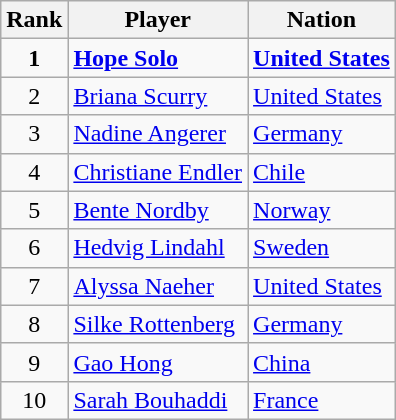<table class="wikitable">
<tr>
<th>Rank</th>
<th>Player</th>
<th>Nation</th>
</tr>
<tr>
<td align="center"><strong>1</strong></td>
<td><strong><a href='#'>Hope Solo</a></strong></td>
<td><strong> <a href='#'>United States</a></strong></td>
</tr>
<tr>
<td align="center">2</td>
<td><a href='#'>Briana Scurry</a></td>
<td> <a href='#'>United States</a></td>
</tr>
<tr>
<td align="center">3</td>
<td><a href='#'>Nadine Angerer</a></td>
<td> <a href='#'>Germany</a></td>
</tr>
<tr>
<td align="center">4</td>
<td><a href='#'>Christiane Endler</a></td>
<td> <a href='#'>Chile</a></td>
</tr>
<tr>
<td align="center">5</td>
<td><a href='#'>Bente Nordby</a></td>
<td> <a href='#'>Norway</a></td>
</tr>
<tr>
<td align="center">6</td>
<td><a href='#'>Hedvig Lindahl</a></td>
<td> <a href='#'>Sweden</a></td>
</tr>
<tr>
<td align="center">7</td>
<td><a href='#'>Alyssa Naeher</a></td>
<td> <a href='#'>United States</a></td>
</tr>
<tr>
<td align="center">8</td>
<td><a href='#'>Silke Rottenberg</a></td>
<td> <a href='#'>Germany</a></td>
</tr>
<tr>
<td align="center">9</td>
<td><a href='#'>Gao Hong</a></td>
<td> <a href='#'>China</a></td>
</tr>
<tr>
<td align="center">10</td>
<td><a href='#'>Sarah Bouhaddi</a></td>
<td> <a href='#'>France</a></td>
</tr>
</table>
